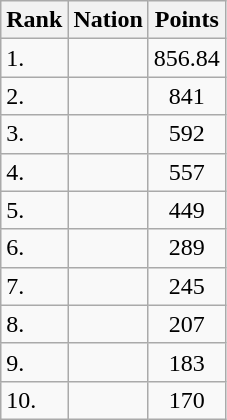<table class="wikitable sortable">
<tr>
<th>Rank</th>
<th>Nation</th>
<th>Points</th>
</tr>
<tr>
<td>1.</td>
<td></td>
<td align=center>856.84</td>
</tr>
<tr>
<td>2.</td>
<td></td>
<td align=center>841</td>
</tr>
<tr>
<td>3.</td>
<td></td>
<td align=center>592</td>
</tr>
<tr>
<td>4.</td>
<td></td>
<td align=center>557</td>
</tr>
<tr>
<td>5.</td>
<td></td>
<td align=center>449</td>
</tr>
<tr>
<td>6.</td>
<td></td>
<td align=center>289</td>
</tr>
<tr>
<td>7.</td>
<td></td>
<td align=center>245</td>
</tr>
<tr>
<td>8.</td>
<td></td>
<td align=center>207</td>
</tr>
<tr>
<td>9.</td>
<td></td>
<td align=center>183</td>
</tr>
<tr>
<td>10.</td>
<td></td>
<td align=center>170</td>
</tr>
</table>
